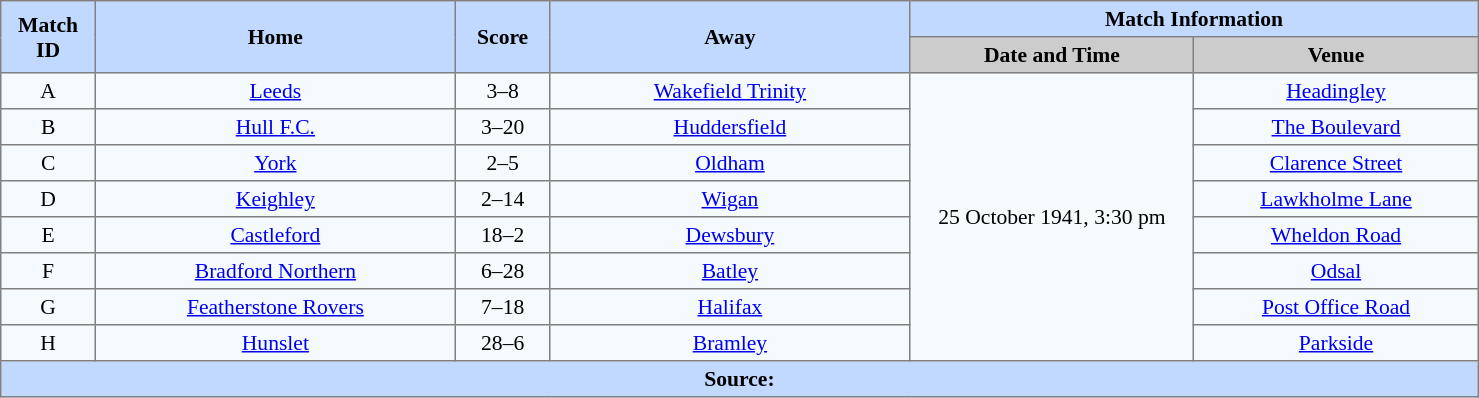<table border=1 style="border-collapse:collapse; font-size:90%; text-align:center;" cellpadding=3 cellspacing=0 width=78%>
<tr bgcolor=#C1D8FF>
<th scope="col" rowspan=2 width=5%>Match ID</th>
<th scope="col" rowspan=2 width=19%>Home</th>
<th scope="col" rowspan=2 width=5%>Score</th>
<th scope="col" rowspan=2 width=19%>Away</th>
<th colspan=2>Match Information</th>
</tr>
<tr bgcolor=#CCCCCC>
<th scope="col" width=15%>Date and Time</th>
<th scope="col" width=15%>Venue</th>
</tr>
<tr bgcolor=#F5FAFF>
<td>A</td>
<td><a href='#'>Leeds</a></td>
<td>3–8</td>
<td><a href='#'>Wakefield Trinity</a></td>
<td rowspan=8>25 October 1941, 3:30 pm</td>
<td><a href='#'>Headingley</a></td>
</tr>
<tr bgcolor=#F5FAFF>
<td>B</td>
<td><a href='#'>Hull F.C.</a></td>
<td>3–20</td>
<td><a href='#'>Huddersfield</a></td>
<td><a href='#'>The Boulevard</a></td>
</tr>
<tr bgcolor=#F5FAFF>
<td>C</td>
<td><a href='#'>York</a></td>
<td>2–5</td>
<td><a href='#'>Oldham</a></td>
<td><a href='#'>Clarence Street</a></td>
</tr>
<tr bgcolor=#F5FAFF>
<td>D</td>
<td><a href='#'>Keighley</a></td>
<td>2–14</td>
<td><a href='#'>Wigan</a></td>
<td><a href='#'>Lawkholme Lane</a></td>
</tr>
<tr bgcolor=#F5FAFF>
<td>E</td>
<td><a href='#'>Castleford</a></td>
<td>18–2</td>
<td><a href='#'>Dewsbury</a></td>
<td><a href='#'>Wheldon Road</a></td>
</tr>
<tr bgcolor=#F5FAFF>
<td>F</td>
<td><a href='#'>Bradford Northern</a></td>
<td>6–28</td>
<td><a href='#'>Batley</a></td>
<td><a href='#'>Odsal</a></td>
</tr>
<tr bgcolor=#F5FAFF>
<td>G</td>
<td><a href='#'>Featherstone Rovers</a></td>
<td>7–18</td>
<td><a href='#'>Halifax</a></td>
<td><a href='#'>Post Office Road</a></td>
</tr>
<tr bgcolor=#F5FAFF>
<td>H</td>
<td><a href='#'>Hunslet</a></td>
<td>28–6</td>
<td><a href='#'>Bramley</a></td>
<td><a href='#'>Parkside</a></td>
</tr>
<tr style="background:#c1d8ff;">
<th colspan=6>Source:</th>
</tr>
</table>
